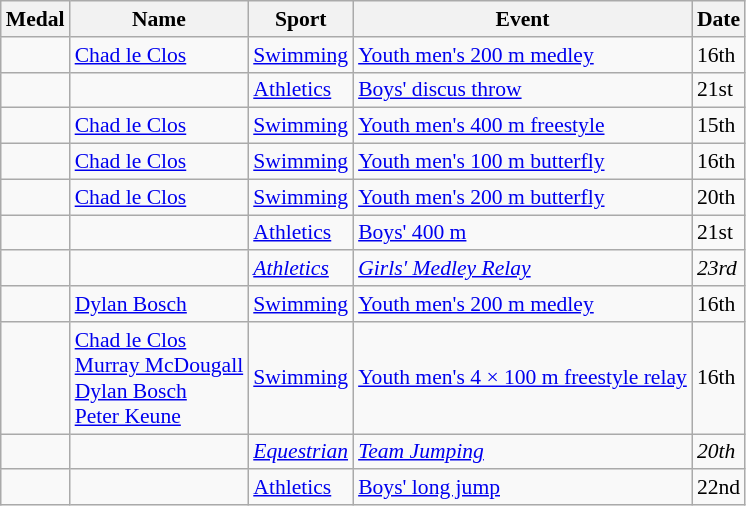<table class="wikitable sortable" style="font-size:90%">
<tr>
<th>Medal</th>
<th>Name</th>
<th>Sport</th>
<th>Event</th>
<th>Date</th>
</tr>
<tr>
<td></td>
<td><a href='#'>Chad le Clos</a></td>
<td><a href='#'>Swimming</a></td>
<td><a href='#'>Youth men's 200 m medley</a></td>
<td>16th</td>
</tr>
<tr>
<td></td>
<td></td>
<td><a href='#'>Athletics</a></td>
<td><a href='#'>Boys' discus throw</a></td>
<td>21st</td>
</tr>
<tr>
<td></td>
<td><a href='#'>Chad le Clos</a></td>
<td><a href='#'>Swimming</a></td>
<td><a href='#'>Youth men's 400 m freestyle</a></td>
<td>15th</td>
</tr>
<tr>
<td></td>
<td><a href='#'>Chad le Clos</a></td>
<td><a href='#'>Swimming</a></td>
<td><a href='#'>Youth men's 100 m butterfly</a></td>
<td>16th</td>
</tr>
<tr>
<td></td>
<td><a href='#'>Chad le Clos</a></td>
<td><a href='#'>Swimming</a></td>
<td><a href='#'>Youth men's 200 m butterfly</a></td>
<td>20th</td>
</tr>
<tr>
<td></td>
<td></td>
<td><a href='#'>Athletics</a></td>
<td><a href='#'>Boys' 400 m</a></td>
<td>21st</td>
</tr>
<tr>
<td><em></em></td>
<td><em></em></td>
<td><em><a href='#'>Athletics</a></em></td>
<td><em><a href='#'>Girls' Medley Relay</a></em></td>
<td><em>23rd</em></td>
</tr>
<tr>
<td></td>
<td><a href='#'>Dylan Bosch</a></td>
<td><a href='#'>Swimming</a></td>
<td><a href='#'>Youth men's 200 m medley</a></td>
<td>16th</td>
</tr>
<tr>
<td></td>
<td><a href='#'>Chad le Clos</a><br><a href='#'>Murray McDougall</a><br><a href='#'>Dylan Bosch</a><br><a href='#'>Peter Keune</a></td>
<td><a href='#'>Swimming</a></td>
<td><a href='#'>Youth men's 4 × 100 m freestyle relay</a></td>
<td>16th</td>
</tr>
<tr>
<td><em></em></td>
<td><em></em></td>
<td><em><a href='#'>Equestrian</a></em></td>
<td><em><a href='#'>Team Jumping</a></em></td>
<td><em>20th</em></td>
</tr>
<tr>
<td></td>
<td></td>
<td><a href='#'>Athletics</a></td>
<td><a href='#'>Boys' long jump</a></td>
<td>22nd</td>
</tr>
</table>
